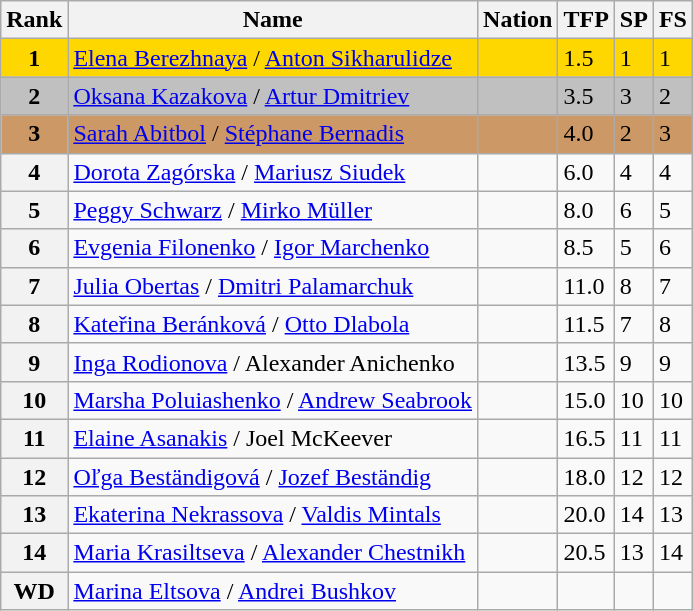<table class="wikitable">
<tr>
<th>Rank</th>
<th>Name</th>
<th>Nation</th>
<th>TFP</th>
<th>SP</th>
<th>FS</th>
</tr>
<tr bgcolor="gold">
<td align="center"><strong>1</strong></td>
<td><a href='#'>Elena Berezhnaya</a> / <a href='#'>Anton Sikharulidze</a></td>
<td></td>
<td>1.5</td>
<td>1</td>
<td>1</td>
</tr>
<tr bgcolor="silver">
<td align="center"><strong>2</strong></td>
<td><a href='#'>Oksana Kazakova</a> / <a href='#'>Artur Dmitriev</a></td>
<td></td>
<td>3.5</td>
<td>3</td>
<td>2</td>
</tr>
<tr bgcolor="cc9966">
<td align="center"><strong>3</strong></td>
<td><a href='#'>Sarah Abitbol</a> / <a href='#'>Stéphane Bernadis</a></td>
<td></td>
<td>4.0</td>
<td>2</td>
<td>3</td>
</tr>
<tr>
<th>4</th>
<td><a href='#'>Dorota Zagórska</a> / <a href='#'>Mariusz Siudek</a></td>
<td></td>
<td>6.0</td>
<td>4</td>
<td>4</td>
</tr>
<tr>
<th>5</th>
<td><a href='#'>Peggy Schwarz</a> / <a href='#'>Mirko Müller</a></td>
<td></td>
<td>8.0</td>
<td>6</td>
<td>5</td>
</tr>
<tr>
<th>6</th>
<td><a href='#'>Evgenia Filonenko</a> / <a href='#'>Igor Marchenko</a></td>
<td></td>
<td>8.5</td>
<td>5</td>
<td>6</td>
</tr>
<tr>
<th>7</th>
<td><a href='#'>Julia Obertas</a> / <a href='#'>Dmitri Palamarchuk</a></td>
<td></td>
<td>11.0</td>
<td>8</td>
<td>7</td>
</tr>
<tr>
<th>8</th>
<td><a href='#'>Kateřina Beránková</a> / <a href='#'>Otto Dlabola</a></td>
<td></td>
<td>11.5</td>
<td>7</td>
<td>8</td>
</tr>
<tr>
<th>9</th>
<td><a href='#'>Inga Rodionova</a> / Alexander Anichenko</td>
<td></td>
<td>13.5</td>
<td>9</td>
<td>9</td>
</tr>
<tr>
<th>10</th>
<td><a href='#'>Marsha Poluiashenko</a> / <a href='#'>Andrew Seabrook</a></td>
<td></td>
<td>15.0</td>
<td>10</td>
<td>10</td>
</tr>
<tr>
<th>11</th>
<td><a href='#'>Elaine Asanakis</a> / Joel McKeever</td>
<td></td>
<td>16.5</td>
<td>11</td>
<td>11</td>
</tr>
<tr>
<th>12</th>
<td><a href='#'>Oľga Beständigová</a> / <a href='#'>Jozef Beständig</a></td>
<td></td>
<td>18.0</td>
<td>12</td>
<td>12</td>
</tr>
<tr>
<th>13</th>
<td><a href='#'>Ekaterina Nekrassova</a> / <a href='#'>Valdis Mintals</a></td>
<td></td>
<td>20.0</td>
<td>14</td>
<td>13</td>
</tr>
<tr>
<th>14</th>
<td><a href='#'>Maria Krasiltseva</a> / <a href='#'>Alexander Chestnikh</a></td>
<td></td>
<td>20.5</td>
<td>13</td>
<td>14</td>
</tr>
<tr>
<th>WD</th>
<td><a href='#'>Marina Eltsova</a> / <a href='#'>Andrei Bushkov</a></td>
<td></td>
<td></td>
<td></td>
<td></td>
</tr>
</table>
